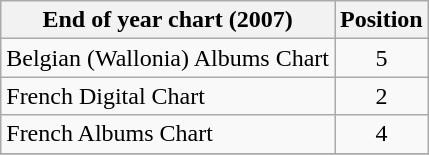<table class="wikitable sortable">
<tr>
<th align="left">End of year chart (2007)</th>
<th align="center">Position</th>
</tr>
<tr>
<td align="left">Belgian (Wallonia) Albums Chart</td>
<td align="center">5</td>
</tr>
<tr>
<td align="left">French Digital Chart</td>
<td align="center">2</td>
</tr>
<tr>
<td align="left">French Albums Chart</td>
<td align="center">4</td>
</tr>
<tr>
</tr>
</table>
